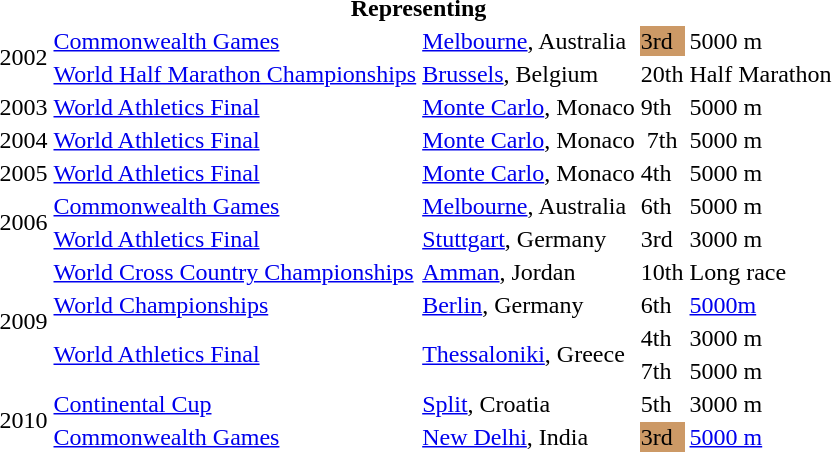<table>
<tr>
<th colspan="6">Representing </th>
</tr>
<tr>
<td rowspan=2>2002</td>
<td><a href='#'>Commonwealth Games</a></td>
<td><a href='#'>Melbourne</a>, Australia</td>
<td bgcolor=cc9966>3rd</td>
<td>5000 m</td>
<td></td>
</tr>
<tr>
<td><a href='#'>World Half Marathon Championships</a></td>
<td><a href='#'>Brussels</a>, Belgium</td>
<td>20th</td>
<td>Half Marathon</td>
<td></td>
</tr>
<tr>
<td>2003</td>
<td><a href='#'>World Athletics Final</a></td>
<td><a href='#'>Monte Carlo</a>, Monaco</td>
<td>9th</td>
<td>5000 m</td>
<td></td>
</tr>
<tr>
<td>2004</td>
<td><a href='#'>World Athletics Final</a></td>
<td><a href='#'>Monte Carlo</a>, Monaco</td>
<td align="center">7th</td>
<td>5000 m</td>
<td></td>
</tr>
<tr>
<td>2005</td>
<td><a href='#'>World Athletics Final</a></td>
<td><a href='#'>Monte Carlo</a>, Monaco</td>
<td>4th</td>
<td>5000 m</td>
<td></td>
</tr>
<tr>
<td rowspan=2>2006</td>
<td><a href='#'>Commonwealth Games</a></td>
<td><a href='#'>Melbourne</a>, Australia</td>
<td>6th</td>
<td>5000 m</td>
<td></td>
</tr>
<tr>
<td><a href='#'>World Athletics Final</a></td>
<td><a href='#'>Stuttgart</a>, Germany</td>
<td>3rd</td>
<td>3000 m</td>
<td></td>
</tr>
<tr>
<td rowspan=4>2009</td>
<td><a href='#'>World Cross Country Championships</a></td>
<td><a href='#'>Amman</a>, Jordan</td>
<td>10th</td>
<td>Long race</td>
<td></td>
</tr>
<tr>
<td><a href='#'>World Championships</a></td>
<td><a href='#'>Berlin</a>, Germany</td>
<td>6th</td>
<td><a href='#'>5000m</a></td>
<td></td>
</tr>
<tr>
<td rowspan=2><a href='#'>World Athletics Final</a></td>
<td rowspan=2><a href='#'>Thessaloniki</a>, Greece</td>
<td>4th</td>
<td>3000 m</td>
<td></td>
</tr>
<tr>
<td>7th</td>
<td>5000 m</td>
<td></td>
</tr>
<tr>
<td rowspan=2>2010</td>
<td><a href='#'>Continental Cup</a></td>
<td><a href='#'>Split</a>, Croatia</td>
<td>5th</td>
<td>3000 m</td>
<td></td>
</tr>
<tr>
<td><a href='#'>Commonwealth Games</a></td>
<td><a href='#'>New Delhi</a>, India</td>
<td bgcolor=cc9966>3rd</td>
<td><a href='#'>5000 m</a></td>
</tr>
</table>
